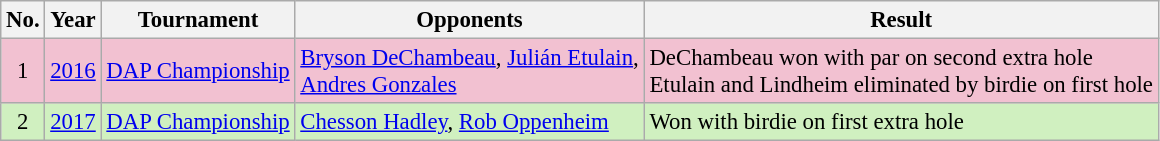<table class="wikitable" style="font-size:95%;">
<tr>
<th>No.</th>
<th>Year</th>
<th>Tournament</th>
<th>Opponents</th>
<th>Result</th>
</tr>
<tr style="background:#F2C1D1;">
<td align=center>1</td>
<td><a href='#'>2016</a></td>
<td><a href='#'>DAP Championship</a></td>
<td> <a href='#'>Bryson DeChambeau</a>,  <a href='#'>Julián Etulain</a>,<br> <a href='#'>Andres Gonzales</a></td>
<td>DeChambeau won with par on second extra hole<br>Etulain and Lindheim eliminated by birdie on first hole</td>
</tr>
<tr style="background:#D0F0C0;">
<td align=center>2</td>
<td><a href='#'>2017</a></td>
<td><a href='#'>DAP Championship</a></td>
<td> <a href='#'>Chesson Hadley</a>,  <a href='#'>Rob Oppenheim</a></td>
<td>Won with birdie on first extra hole</td>
</tr>
</table>
